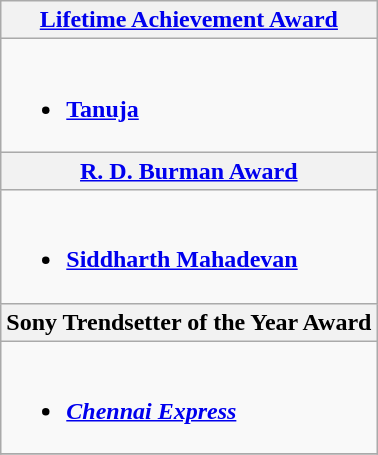<table class="wikitable">
<tr>
<th colspan=2><a href='#'>Lifetime Achievement Award</a></th>
</tr>
<tr>
<td colspan=2><br><ul><li><strong><a href='#'>Tanuja</a></strong></li></ul></td>
</tr>
<tr>
<th colspan=2><a href='#'>R. D. Burman Award</a></th>
</tr>
<tr>
<td colspan=2><br><ul><li><strong><a href='#'>Siddharth Mahadevan</a></strong></li></ul></td>
</tr>
<tr>
<th colspan=2>Sony Trendsetter of the Year Award</th>
</tr>
<tr>
<td colspan=2><br><ul><li><strong><em><a href='#'>Chennai Express</a></em></strong></li></ul></td>
</tr>
<tr>
</tr>
</table>
